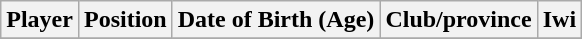<table class="wikitable">
<tr>
<th>Player</th>
<th>Position</th>
<th>Date of Birth (Age)</th>
<th>Club/province</th>
<th>Iwi</th>
</tr>
<tr>
</tr>
</table>
